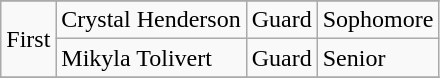<table class="wikitable">
<tr align=center>
</tr>
<tr>
<td rowspan=2>First</td>
<td>Crystal Henderson</td>
<td>Guard</td>
<td>Sophomore</td>
</tr>
<tr>
<td>Mikyla Tolivert</td>
<td>Guard</td>
<td>Senior</td>
</tr>
<tr>
</tr>
</table>
